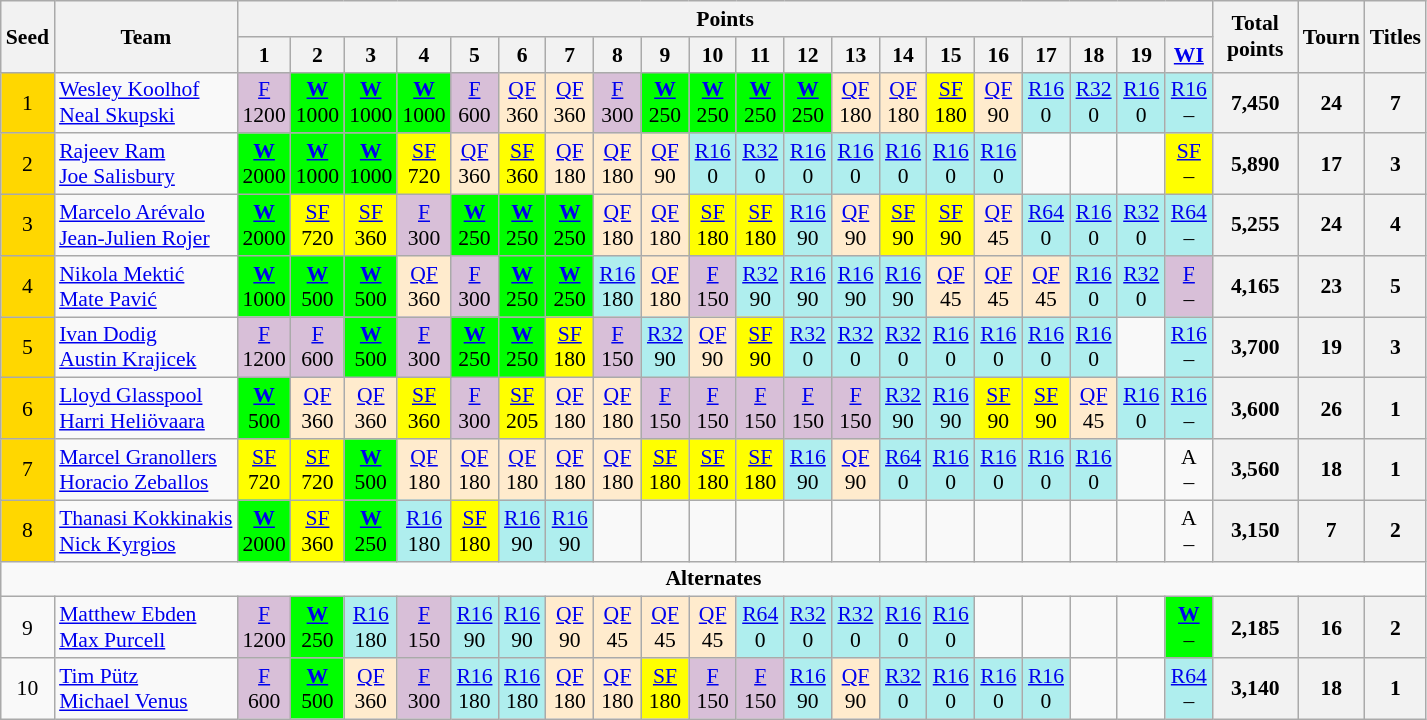<table class="wikitable nowrap" style=font-size:90%;text-align:center>
<tr>
<th rowspan=2>Seed</th>
<th rowspan=2>Team</th>
<th colspan=20>Points</th>
<th rowspan=2 width=50>Total<br>points</th>
<th rowspan=2>Tourn</th>
<th rowspan=2>Titles</th>
</tr>
<tr>
<th width="25">1</th>
<th width="25">2</th>
<th width="25">3</th>
<th width="25">4</th>
<th width="25">5</th>
<th width="25">6</th>
<th width="25">7</th>
<th width="25">8</th>
<th width="25">9</th>
<th width="25">10</th>
<th width="25">11</th>
<th width="25">12</th>
<th width="25">13</th>
<th width="25">14</th>
<th width="25">15</th>
<th width="25">16</th>
<th width="25">17</th>
<th width="25">18</th>
<th width="25">19</th>
<th width="25"><a href='#'>WI</a></th>
</tr>
<tr>
<td bgcolor="gold">1</td>
<td align="left"> <a href='#'>Wesley Koolhof</a><br> <a href='#'>Neal Skupski</a></td>
<td bgcolor="thistle"><a href='#'>F</a><br>1200</td>
<td bgcolor="lime"><a href='#'><strong>W</strong></a><br>1000</td>
<td bgcolor="lime"><a href='#'><strong>W</strong></a><br>1000</td>
<td bgcolor="lime"><a href='#'><strong>W</strong></a><br>1000</td>
<td bgcolor="thistle"><a href='#'>F</a><br>600</td>
<td bgcolor="ffebcd"><a href='#'>QF</a><br>360</td>
<td bgcolor="ffebcd"><a href='#'>QF</a><br>360</td>
<td bgcolor="thistle"><a href='#'>F</a><br>300</td>
<td bgcolor="lime"><a href='#'><strong>W</strong></a><br>250</td>
<td bgcolor="lime"><a href='#'><strong>W</strong></a><br>250</td>
<td bgcolor="lime"><a href='#'><strong>W</strong></a><br>250</td>
<td bgcolor="lime"><a href='#'><strong>W</strong></a><br>250</td>
<td bgcolor="ffebcd"><a href='#'>QF</a><br>180</td>
<td bgcolor="ffebcd"><a href='#'>QF</a><br>180</td>
<td bgcolor="yellow"><a href='#'>SF</a><br>180</td>
<td bgcolor="ffebcd"><a href='#'>QF</a><br>90</td>
<td bgcolor="afeeee"><a href='#'>R16</a><br>0</td>
<td bgcolor="afeeee"><a href='#'>R32</a><br>0</td>
<td bgcolor="afeeee"><a href='#'>R16</a><br>0</td>
<td bgcolor="afeeee"><a href='#'>R16</a><br>–</td>
<th>7,450</th>
<th>24</th>
<th>7</th>
</tr>
<tr>
<td bgcolor="gold">2</td>
<td align="left"> <a href='#'>Rajeev Ram</a><br> <a href='#'>Joe Salisbury</a></td>
<td bgcolor="lime"><a href='#'><strong>W</strong></a><br>2000</td>
<td bgcolor="lime"><a href='#'><strong>W</strong></a><br>1000</td>
<td bgcolor="lime"><a href='#'><strong>W</strong></a><br>1000</td>
<td bgcolor="yellow"><a href='#'>SF</a><br>720</td>
<td bgcolor="ffebcd"><a href='#'>QF</a><br>360</td>
<td bgcolor="yellow"><a href='#'>SF</a><br>360</td>
<td bgcolor="ffebcd"><a href='#'>QF</a><br>180</td>
<td bgcolor="ffebcd"><a href='#'>QF</a><br>180</td>
<td bgcolor="ffebcd"><a href='#'>QF</a><br>90</td>
<td bgcolor="afeeee"><a href='#'>R16</a><br>0</td>
<td bgcolor="afeeee"><a href='#'>R32</a><br>0</td>
<td bgcolor="afeeee"><a href='#'>R16</a><br>0</td>
<td bgcolor="afeeee"><a href='#'>R16</a><br>0</td>
<td bgcolor="afeeee"><a href='#'>R16</a><br>0</td>
<td bgcolor="afeeee"><a href='#'>R16</a><br>0</td>
<td bgcolor="afeeee"><a href='#'>R16</a><br>0</td>
<td></td>
<td></td>
<td></td>
<td bgcolor="yellow"><a href='#'>SF</a><br>–</td>
<th>5,890</th>
<th>17</th>
<th>3</th>
</tr>
<tr>
<td bgcolor="gold">3</td>
<td align="left"> <a href='#'>Marcelo Arévalo</a><br> <a href='#'>Jean-Julien Rojer</a></td>
<td bgcolor="lime"><a href='#'><strong>W</strong></a><br>2000</td>
<td bgcolor="yellow"><a href='#'>SF</a><br>720</td>
<td bgcolor="yellow"><a href='#'>SF</a><br>360</td>
<td bgcolor="thistle"><a href='#'>F</a><br>300</td>
<td bgcolor="lime"><a href='#'><strong>W</strong></a><br>250</td>
<td bgcolor="lime"><a href='#'><strong>W</strong></a><br>250</td>
<td bgcolor="lime"><a href='#'><strong>W</strong></a><br>250</td>
<td bgcolor="ffebcd"><a href='#'>QF</a><br>180</td>
<td bgcolor="ffebcd"><a href='#'>QF</a><br>180</td>
<td bgcolor="yellow"><a href='#'>SF</a><br>180</td>
<td bgcolor="yellow"><a href='#'>SF</a><br>180</td>
<td bgcolor="afeeee"><a href='#'>R16</a><br>90</td>
<td bgcolor="ffebcd"><a href='#'>QF</a><br>90</td>
<td bgcolor="yellow"><a href='#'>SF</a><br>90</td>
<td bgcolor="yellow"><a href='#'>SF</a><br>90</td>
<td bgcolor="ffebcd"><a href='#'>QF</a><br>45</td>
<td bgcolor="afeeee"><a href='#'>R64</a><br>0</td>
<td bgcolor="afeeee"><a href='#'>R16</a><br>0</td>
<td bgcolor="afeeee"><a href='#'>R32</a><br>0</td>
<td bgcolor="afeeee"><a href='#'>R64</a><br>–</td>
<th>5,255</th>
<th>24</th>
<th>4</th>
</tr>
<tr>
<td bgcolor="gold">4</td>
<td align="left"> <a href='#'>Nikola Mektić</a><br> <a href='#'>Mate Pavić</a></td>
<td bgcolor="lime"><a href='#'><strong>W</strong></a><br>1000</td>
<td bgcolor="lime"><a href='#'><strong>W</strong></a><br>500</td>
<td bgcolor="lime"><a href='#'><strong>W</strong></a><br>500</td>
<td bgcolor="ffebcd"><a href='#'>QF</a><br>360</td>
<td bgcolor="thistle"><a href='#'>F</a><br>300</td>
<td bgcolor="lime"><a href='#'><strong>W</strong></a><br>250</td>
<td bgcolor="lime"><a href='#'><strong>W</strong></a><br>250</td>
<td bgcolor="afeeee"><a href='#'>R16</a><br>180</td>
<td bgcolor="ffebcd"><a href='#'>QF</a><br>180</td>
<td bgcolor="thistle"><a href='#'>F</a><br>150</td>
<td bgcolor="afeeee"><a href='#'>R32</a><br>90</td>
<td bgcolor="afeeee"><a href='#'>R16</a><br>90</td>
<td bgcolor="afeeee"><a href='#'>R16</a><br>90</td>
<td bgcolor="afeeee"><a href='#'>R16</a><br>90</td>
<td bgcolor="ffebcd"><a href='#'>QF</a><br>45</td>
<td bgcolor="ffebcd"><a href='#'>QF</a><br>45</td>
<td bgcolor="ffebcd"><a href='#'>QF</a><br>45</td>
<td bgcolor="afeeee"><a href='#'>R16</a><br>0</td>
<td bgcolor="afeeee"><a href='#'>R32</a><br>0</td>
<td bgcolor="thistle"><a href='#'>F</a><br>–</td>
<th>4,165</th>
<th>23</th>
<th>5</th>
</tr>
<tr>
<td bgcolor="gold">5</td>
<td align="left"> <a href='#'>Ivan Dodig</a><br> <a href='#'>Austin Krajicek</a></td>
<td bgcolor="thistle"><a href='#'>F</a><br>1200</td>
<td bgcolor="thistle"><a href='#'>F</a><br>600</td>
<td bgcolor="lime"><a href='#'><strong>W</strong></a><br>500</td>
<td bgcolor="thistle"><a href='#'>F</a><br>300</td>
<td bgcolor="lime"><a href='#'><strong>W</strong></a><br>250</td>
<td bgcolor="lime"><a href='#'><strong>W</strong></a><br>250</td>
<td bgcolor="yellow"><a href='#'>SF</a><br>180</td>
<td bgcolor="thistle"><a href='#'>F</a><br>150</td>
<td bgcolor="afeeee"><a href='#'>R32</a><br>90</td>
<td bgcolor="ffebcd"><a href='#'>QF</a><br>90</td>
<td bgcolor="yellow"><a href='#'>SF</a><br>90</td>
<td bgcolor="afeeee"><a href='#'>R32</a><br>0</td>
<td bgcolor="afeeee"><a href='#'>R32</a><br>0</td>
<td bgcolor="afeeee"><a href='#'>R32</a><br>0</td>
<td bgcolor="afeeee"><a href='#'>R16</a><br>0</td>
<td bgcolor="afeeee"><a href='#'>R16</a><br>0</td>
<td bgcolor="afeeee"><a href='#'>R16</a><br>0</td>
<td bgcolor="afeeee"><a href='#'>R16</a><br>0</td>
<td></td>
<td bgcolor="afeeee"><a href='#'>R16</a><br>–</td>
<th>3,700</th>
<th>19</th>
<th>3</th>
</tr>
<tr>
<td bgcolor="gold">6</td>
<td align="left"> <a href='#'>Lloyd Glasspool</a><br> <a href='#'>Harri Heliövaara</a></td>
<td bgcolor="lime"><a href='#'><strong>W</strong></a><br>500</td>
<td bgcolor="ffebcd"><a href='#'>QF</a><br>360</td>
<td bgcolor="ffebcd"><a href='#'>QF</a><br>360</td>
<td bgcolor="yellow"><a href='#'>SF</a><br>360</td>
<td bgcolor="thistle"><a href='#'>F</a><br>300</td>
<td bgcolor="yellow"><a href='#'>SF</a><br>205</td>
<td bgcolor="ffebcd"><a href='#'>QF</a><br>180</td>
<td bgcolor="ffebcd"><a href='#'>QF</a><br>180</td>
<td bgcolor="thistle"><a href='#'>F</a><br>150</td>
<td bgcolor="thistle"><a href='#'>F</a><br>150</td>
<td bgcolor="thistle"><a href='#'>F</a><br>150</td>
<td bgcolor="thistle"><a href='#'>F</a><br>150</td>
<td bgcolor="thistle"><a href='#'>F</a><br>150</td>
<td bgcolor="afeeee"><a href='#'>R32</a><br>90</td>
<td bgcolor="afeeee"><a href='#'>R16</a><br>90</td>
<td bgcolor="yellow"><a href='#'>SF</a><br>90</td>
<td bgcolor="yellow"><a href='#'>SF</a><br>90</td>
<td bgcolor="ffebcd"><a href='#'>QF</a><br>45</td>
<td bgcolor="afeeee"><a href='#'>R16</a><br>0</td>
<td bgcolor="afeeee"><a href='#'>R16</a><br>–</td>
<th>3,600</th>
<th>26</th>
<th>1</th>
</tr>
<tr>
<td bgcolor="gold">7</td>
<td align="left"> <a href='#'>Marcel Granollers</a><br> <a href='#'>Horacio Zeballos</a></td>
<td bgcolor="yellow"><a href='#'>SF</a><br>720</td>
<td bgcolor="yellow"><a href='#'>SF</a><br>720</td>
<td bgcolor="lime"><a href='#'><strong>W</strong></a><br>500</td>
<td bgcolor="ffebcd"><a href='#'>QF</a><br>180</td>
<td bgcolor="ffebcd"><a href='#'>QF</a><br>180</td>
<td bgcolor="ffebcd"><a href='#'>QF</a><br>180</td>
<td bgcolor="ffebcd"><a href='#'>QF</a><br>180</td>
<td bgcolor="ffebcd"><a href='#'>QF</a><br>180</td>
<td bgcolor="yellow"><a href='#'>SF</a><br>180</td>
<td bgcolor="yellow"><a href='#'>SF</a><br>180</td>
<td bgcolor="yellow"><a href='#'>SF</a><br>180</td>
<td bgcolor="afeeee"><a href='#'>R16</a><br>90</td>
<td bgcolor="ffebcd"><a href='#'>QF</a><br>90</td>
<td bgcolor="afeeee"><a href='#'>R64</a><br>0</td>
<td bgcolor="afeeee"><a href='#'>R16</a><br>0</td>
<td bgcolor="afeeee"><a href='#'>R16</a><br>0</td>
<td bgcolor="afeeee"><a href='#'>R16</a><br>0</td>
<td bgcolor="afeeee"><a href='#'>R16</a><br>0</td>
<td></td>
<td>A<br>–</td>
<th>3,560</th>
<th>18</th>
<th>1</th>
</tr>
<tr>
<td bgcolor="gold">8</td>
<td align="left"> <a href='#'>Thanasi Kokkinakis</a><br> <a href='#'>Nick Kyrgios</a></td>
<td bgcolor="lime"><a href='#'><strong>W</strong></a><br>2000</td>
<td bgcolor="yellow"><a href='#'>SF</a><br>360</td>
<td bgcolor=lime><a href='#'><strong>W</strong></a><br>250</td>
<td bgcolor="afeeee"><a href='#'>R16</a><br>180</td>
<td bgcolor="yellow"><a href='#'>SF</a><br>180</td>
<td bgcolor="afeeee"><a href='#'>R16</a><br>90</td>
<td bgcolor="afeeee"><a href='#'>R16</a><br>90</td>
<td></td>
<td></td>
<td></td>
<td></td>
<td></td>
<td></td>
<td></td>
<td></td>
<td></td>
<td></td>
<td></td>
<td></td>
<td>A<br>–</td>
<th>3,150</th>
<th>7</th>
<th>2</th>
</tr>
<tr>
<td colspan="25"><strong>Alternates</strong></td>
</tr>
<tr>
<td>9</td>
<td align="left"> <a href='#'>Matthew Ebden</a><br> <a href='#'>Max Purcell</a></td>
<td bgcolor="thistle"><a href='#'>F</a><br>1200</td>
<td bgcolor="lime"><a href='#'><strong>W</strong></a><br>250</td>
<td bgcolor="afeeee"><a href='#'>R16</a><br>180</td>
<td bgcolor="thistle"><a href='#'>F</a><br>150</td>
<td bgcolor="afeeee"><a href='#'>R16</a><br>90</td>
<td bgcolor="afeeee"><a href='#'>R16</a><br>90</td>
<td bgcolor="ffebcd"><a href='#'>QF</a><br>90</td>
<td bgcolor="ffebcd"><a href='#'>QF</a><br>45</td>
<td bgcolor="ffebcd"><a href='#'>QF</a><br>45</td>
<td bgcolor="ffebcd"><a href='#'>QF</a><br>45</td>
<td bgcolor="afeeee"><a href='#'>R64</a><br>0</td>
<td bgcolor="afeeee"><a href='#'>R32</a><br>0</td>
<td bgcolor="afeeee"><a href='#'>R32</a><br>0</td>
<td bgcolor="afeeee"><a href='#'>R16</a><br>0</td>
<td bgcolor="afeeee"><a href='#'>R16</a><br>0</td>
<td></td>
<td></td>
<td></td>
<td></td>
<td bgcolor="lime"><a href='#'><strong>W</strong></a><br>–</td>
<th>2,185</th>
<th>16</th>
<th>2</th>
</tr>
<tr>
<td>10</td>
<td align="left"> <a href='#'>Tim Pütz</a><br> <a href='#'>Michael Venus</a></td>
<td bgcolor="thistle"><a href='#'>F</a><br>600</td>
<td bgcolor="lime"><a href='#'><strong>W</strong></a><br>500</td>
<td bgcolor="ffebcd"><a href='#'>QF</a><br>360</td>
<td bgcolor="thistle"><a href='#'>F</a><br>300</td>
<td bgcolor="afeeee"><a href='#'>R16</a><br>180</td>
<td bgcolor="afeeee"><a href='#'>R16</a><br>180</td>
<td bgcolor="ffebcd"><a href='#'>QF</a><br>180</td>
<td bgcolor="ffebcd"><a href='#'>QF</a><br>180</td>
<td bgcolor="yellow"><a href='#'>SF</a><br>180</td>
<td bgcolor="thistle"><a href='#'>F</a><br>150</td>
<td bgcolor="thistle"><a href='#'>F</a><br>150</td>
<td bgcolor="afeeee"><a href='#'>R16</a><br>90</td>
<td bgcolor="ffebcd"><a href='#'>QF</a><br>90</td>
<td bgcolor="afeeee"><a href='#'>R32</a><br>0</td>
<td bgcolor="afeeee"><a href='#'>R16</a><br>0</td>
<td bgcolor="afeeee"><a href='#'>R16</a><br>0</td>
<td bgcolor="afeeee"><a href='#'>R16</a><br>0</td>
<td></td>
<td></td>
<td bgcolor="afeeee"><a href='#'>R64</a><br>–</td>
<th>3,140</th>
<th>18</th>
<th>1</th>
</tr>
</table>
